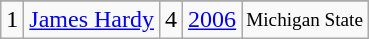<table class="wikitable">
<tr>
</tr>
<tr>
<td>1</td>
<td><a href='#'>James Hardy</a></td>
<td>4</td>
<td><a href='#'>2006</a></td>
<td style="font-size:80%;">Michigan State</td>
</tr>
</table>
